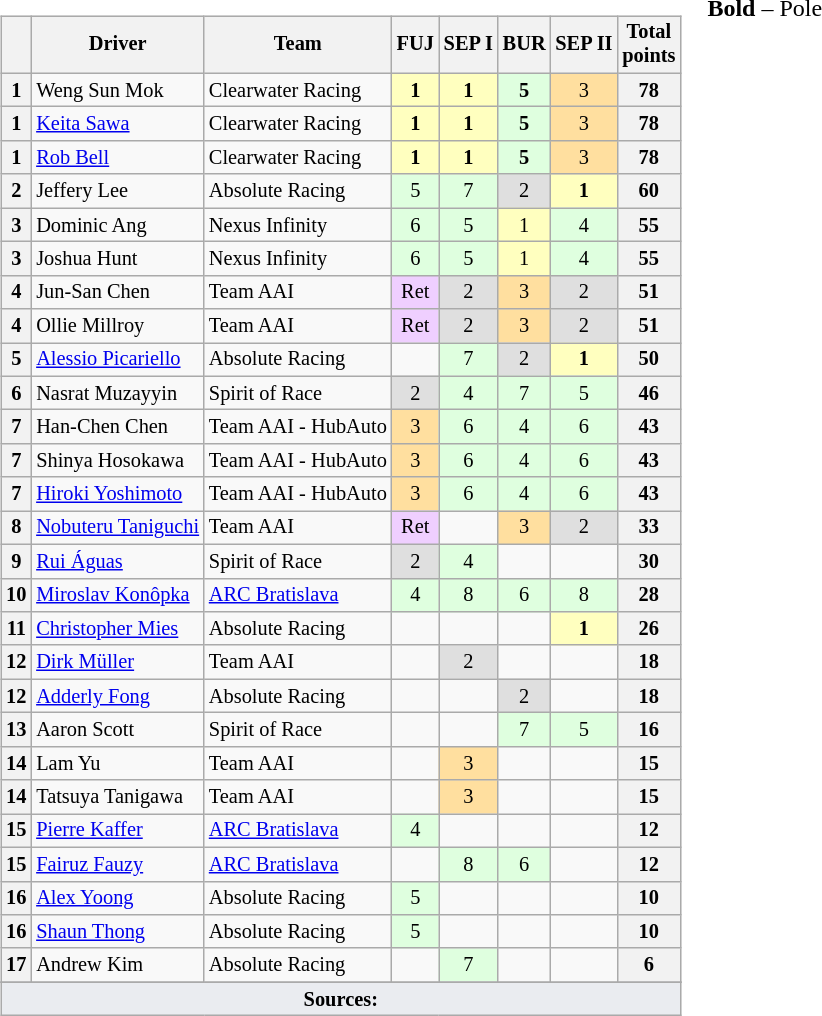<table>
<tr>
<td valign="top"><br><table class="wikitable" style="font-size: 85%; text-align:center;">
<tr>
<th></th>
<th>Driver</th>
<th>Team</th>
<th>FUJ<br></th>
<th>SEP I<br></th>
<th>BUR<br></th>
<th>SEP II<br></th>
<th>Total<br>points</th>
</tr>
<tr>
<th>1</th>
<td align="left"> Weng Sun Mok</td>
<td align="left"> Clearwater Racing</td>
<td style="background:#ffffbf;"><strong>1</strong></td>
<td style="background:#ffffbf;"><strong>1</strong></td>
<td style="background:#dfffdf;"><strong>5</strong></td>
<td style="background:#ffdf9f;">3</td>
<th>78</th>
</tr>
<tr>
<th>1</th>
<td align="left"> <a href='#'>Keita Sawa</a></td>
<td align="left"> Clearwater Racing</td>
<td style="background:#ffffbf;"><strong>1</strong></td>
<td style="background:#ffffbf;"><strong>1</strong></td>
<td style="background:#dfffdf;"><strong>5</strong></td>
<td style="background:#ffdf9f;">3</td>
<th>78</th>
</tr>
<tr>
<th>1</th>
<td align="left"> <a href='#'>Rob Bell</a></td>
<td align="left"> Clearwater Racing</td>
<td style="background:#ffffbf;"><strong>1</strong></td>
<td style="background:#ffffbf;"><strong>1</strong></td>
<td style="background:#dfffdf;"><strong>5</strong></td>
<td style="background:#ffdf9f;">3</td>
<th>78</th>
</tr>
<tr>
<th>2</th>
<td align="left"> Jeffery Lee</td>
<td align="left"> Absolute Racing</td>
<td style="background:#dfffdf;">5</td>
<td style="background:#dfffdf;">7</td>
<td style="background:#dfdfdf;">2</td>
<td style="background:#ffffbf;"><strong>1</strong></td>
<th>60</th>
</tr>
<tr>
<th>3</th>
<td align="left"> Dominic Ang</td>
<td align="left"> Nexus Infinity</td>
<td style="background:#dfffdf;">6</td>
<td style="background:#dfffdf;">5</td>
<td style="background:#ffffbf;">1</td>
<td style="background:#dfffdf;">4</td>
<th>55</th>
</tr>
<tr>
<th>3</th>
<td align="left"> Joshua Hunt</td>
<td align="left"> Nexus Infinity</td>
<td style="background:#dfffdf;">6</td>
<td style="background:#dfffdf;">5</td>
<td style="background:#ffffbf;">1</td>
<td style="background:#dfffdf;">4</td>
<th>55</th>
</tr>
<tr>
<th>4</th>
<td align="left"> Jun-San Chen</td>
<td align="left"> Team AAI</td>
<td style="background:#efcfff;">Ret</td>
<td style="background:#dfdfdf;">2</td>
<td style="background:#ffdf9f;">3</td>
<td style="background:#dfdfdf;">2</td>
<th>51</th>
</tr>
<tr>
<th>4</th>
<td align="left"> Ollie Millroy</td>
<td align="left"> Team AAI</td>
<td style="background:#efcfff;">Ret</td>
<td style="background:#dfdfdf;">2</td>
<td style="background:#ffdf9f;">3</td>
<td style="background:#dfdfdf;">2</td>
<th>51</th>
</tr>
<tr>
<th>5</th>
<td align="left"> <a href='#'>Alessio Picariello</a></td>
<td align="left"> Absolute Racing</td>
<td></td>
<td style="background:#dfffdf;">7</td>
<td style="background:#dfdfdf;">2</td>
<td style="background:#ffffbf;"><strong>1</strong></td>
<th>50</th>
</tr>
<tr>
<th>6</th>
<td align="left"> Nasrat Muzayyin</td>
<td align="left"> Spirit of Race</td>
<td style="background:#dfdfdf;">2</td>
<td style="background:#dfffdf;">4</td>
<td style="background:#dfffdf;">7</td>
<td style="background:#dfffdf;">5</td>
<th>46</th>
</tr>
<tr>
<th>7</th>
<td align="left"> Han-Chen Chen</td>
<td align="left"> Team AAI - HubAuto</td>
<td style="background:#ffdf9f;">3</td>
<td style="background:#dfffdf;">6</td>
<td style="background:#dfffdf;">4</td>
<td style="background:#dfffdf;">6</td>
<th>43</th>
</tr>
<tr>
<th>7</th>
<td align="left"> Shinya Hosokawa</td>
<td align="left"> Team AAI - HubAuto</td>
<td style="background:#ffdf9f;">3</td>
<td style="background:#dfffdf;">6</td>
<td style="background:#dfffdf;">4</td>
<td style="background:#dfffdf;">6</td>
<th>43</th>
</tr>
<tr>
<th>7</th>
<td align="left"> <a href='#'>Hiroki Yoshimoto</a></td>
<td align="left"> Team AAI - HubAuto</td>
<td style="background:#ffdf9f;">3</td>
<td style="background:#dfffdf;">6</td>
<td style="background:#dfffdf;">4</td>
<td style="background:#dfffdf;">6</td>
<th>43</th>
</tr>
<tr>
<th>8</th>
<td align="left"> <a href='#'>Nobuteru Taniguchi</a></td>
<td align="left"> Team AAI</td>
<td style="background:#efcfff;">Ret</td>
<td></td>
<td style="background:#ffdf9f;">3</td>
<td style="background:#dfdfdf;">2</td>
<th>33</th>
</tr>
<tr>
<th>9</th>
<td align="left"> <a href='#'>Rui Águas</a></td>
<td align="left"> Spirit of Race</td>
<td style="background:#dfdfdf;">2</td>
<td style="background:#dfffdf;">4</td>
<td></td>
<td></td>
<th>30</th>
</tr>
<tr>
<th>10</th>
<td align="left"> <a href='#'>Miroslav Konôpka</a></td>
<td align="left"> <a href='#'>ARC Bratislava</a></td>
<td style="background:#dfffdf;">4</td>
<td style="background:#dfffdf;">8</td>
<td style="background:#dfffdf;">6</td>
<td style="background:#dfffdf;">8</td>
<th>28</th>
</tr>
<tr>
<th>11</th>
<td align="left"> <a href='#'>Christopher Mies</a></td>
<td align="left"> Absolute Racing</td>
<td></td>
<td></td>
<td></td>
<td style="background:#ffffbf;"><strong>1</strong></td>
<th>26</th>
</tr>
<tr>
<th>12</th>
<td align="left"> <a href='#'>Dirk Müller</a></td>
<td align="left"> Team AAI</td>
<td></td>
<td style="background:#dfdfdf;">2</td>
<td></td>
<td></td>
<th>18</th>
</tr>
<tr>
<th>12</th>
<td align="left"> <a href='#'>Adderly Fong</a></td>
<td align="left"> Absolute Racing</td>
<td></td>
<td></td>
<td style="background:#dfdfdf;">2</td>
<td></td>
<th>18</th>
</tr>
<tr>
<th>13</th>
<td align="left"> Aaron Scott</td>
<td align="left"> Spirit of Race</td>
<td></td>
<td></td>
<td style="background:#dfffdf;">7</td>
<td style="background:#dfffdf;">5</td>
<th>16</th>
</tr>
<tr>
<th>14</th>
<td align="left"> Lam Yu</td>
<td align="left"> Team AAI</td>
<td></td>
<td style="background:#ffdf9f;">3</td>
<td></td>
<td></td>
<th>15</th>
</tr>
<tr>
<th>14</th>
<td align="left"> Tatsuya Tanigawa</td>
<td align="left"> Team AAI</td>
<td></td>
<td style="background:#ffdf9f;">3</td>
<td></td>
<td></td>
<th>15</th>
</tr>
<tr>
<th>15</th>
<td align="left"> <a href='#'>Pierre Kaffer</a></td>
<td align="left"> <a href='#'>ARC Bratislava</a></td>
<td style="background:#dfffdf;">4</td>
<td></td>
<td></td>
<td></td>
<th>12</th>
</tr>
<tr>
<th>15</th>
<td align="left"> <a href='#'>Fairuz Fauzy</a></td>
<td align="left"> <a href='#'>ARC Bratislava</a></td>
<td></td>
<td style="background:#dfffdf;">8</td>
<td style="background:#dfffdf;">6</td>
<td></td>
<th>12</th>
</tr>
<tr>
<th>16</th>
<td align="left"> <a href='#'>Alex Yoong</a></td>
<td align="left"> Absolute Racing</td>
<td style="background:#dfffdf;">5</td>
<td></td>
<td></td>
<td></td>
<th>10</th>
</tr>
<tr>
<th>16</th>
<td align="left"> <a href='#'>Shaun Thong</a></td>
<td align="left"> Absolute Racing</td>
<td style="background:#dfffdf;">5</td>
<td></td>
<td></td>
<td></td>
<th>10</th>
</tr>
<tr>
<th>17</th>
<td align="left"> Andrew Kim</td>
<td align="left"> Absolute Racing</td>
<td></td>
<td style="background:#dfffdf;">7</td>
<td></td>
<td></td>
<th>6</th>
</tr>
<tr>
</tr>
<tr class="sortbottom">
<td colspan="8" style="background-color:#EAECF0;text-align:center"><strong>Sources:</strong></td>
</tr>
</table>
</td>
<td valign="top"><br>
<span><strong>Bold</strong> – Pole<br></span></td>
</tr>
</table>
